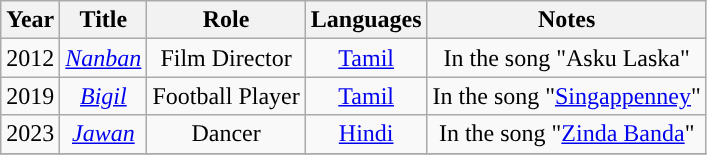<table class="wikitable sortable" style=" text-align: center;">
<tr>
<th scope="col">Year</th>
<th scope="col">Title</th>
<th scope="col">Role</th>
<th scope=>Languages</th>
<th scope="col" class="unsortable">Notes</th>
</tr>
<tr>
<td>2012</td>
<td><em><a href='#'>Nanban</a></em></td>
<td>Film Director</td>
<td><a href='#'>Tamil</a></td>
<td>In the song "Asku Laska"</td>
</tr>
<tr>
<td>2019</td>
<td><em><a href='#'>Bigil</a></em></td>
<td>Football Player</td>
<td><a href='#'>Tamil</a></td>
<td>In the song "<a href='#'>Singappenney</a>"</td>
</tr>
<tr>
<td>2023</td>
<td><em><a href='#'>Jawan</a></em></td>
<td>Dancer</td>
<td><a href='#'>Hindi</a></td>
<td>In the song "<a href='#'>Zinda Banda</a>"</td>
</tr>
<tr>
</tr>
</table>
